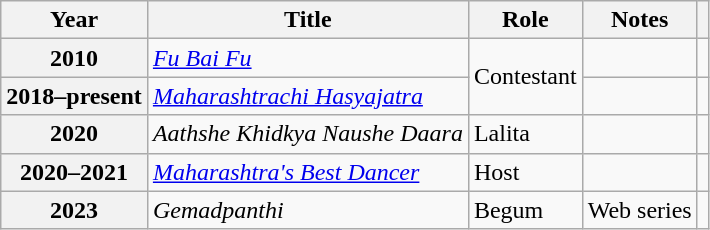<table class="wikitable plainrowheaders sortable" style="margin-right: 0;">
<tr>
<th scope="col">Year</th>
<th scope="col">Title</th>
<th scope="col">Role</th>
<th scope="col" class="unsortable">Notes</th>
<th scope="col" class="unsortable"></th>
</tr>
<tr>
<th rowspan="1" scope="row" style="text-align: center;">2010</th>
<td><em><a href='#'>Fu Bai Fu</a></em></td>
<td rowspan="2">Contestant</td>
<td></td>
<td></td>
</tr>
<tr>
<th scope="row" style="text-align: center;">2018–present</th>
<td><em><a href='#'>Maharashtrachi Hasyajatra</a></em></td>
<td></td>
<td></td>
</tr>
<tr>
<th rowspan="1" scope="row" style="text-align: center;">2020</th>
<td><em>Aathshe Khidkya Naushe Daara</em></td>
<td>Lalita</td>
<td></td>
<td></td>
</tr>
<tr>
<th scope="row" style="text-align: center;">2020–2021</th>
<td><em><a href='#'>Maharashtra's Best Dancer</a></em></td>
<td>Host</td>
<td></td>
<td></td>
</tr>
<tr>
<th rowspan="1" scope="row" style="text-align: center;">2023</th>
<td><em>Gemadpanthi</em></td>
<td>Begum</td>
<td>Web series</td>
<td></td>
</tr>
</table>
